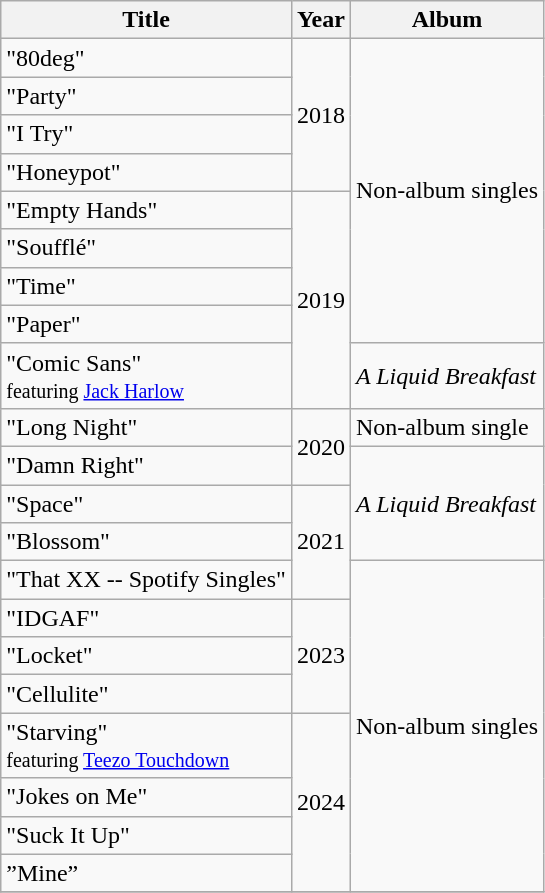<table class="wikitable">
<tr>
<th>Title</th>
<th>Year</th>
<th>Album</th>
</tr>
<tr>
<td>"80deg"</td>
<td rowspan="4">2018</td>
<td rowspan="8">Non-album singles</td>
</tr>
<tr>
<td>"Party"</td>
</tr>
<tr>
<td>"I Try"</td>
</tr>
<tr>
<td>"Honeypot"</td>
</tr>
<tr>
<td>"Empty Hands"</td>
<td rowspan="5">2019</td>
</tr>
<tr>
<td>"Soufflé"</td>
</tr>
<tr>
<td>"Time"</td>
</tr>
<tr>
<td>"Paper"</td>
</tr>
<tr>
<td>"Comic Sans"<br><small>featuring <a href='#'>Jack Harlow</a></small></td>
<td><em>A Liquid Breakfast</em></td>
</tr>
<tr>
<td>"Long Night"</td>
<td rowspan="2">2020</td>
<td>Non-album single</td>
</tr>
<tr>
<td>"Damn Right"</td>
<td rowspan="3"><em>A Liquid Breakfast</em></td>
</tr>
<tr>
<td>"Space"</td>
<td rowspan="3">2021</td>
</tr>
<tr>
<td>"Blossom"</td>
</tr>
<tr>
<td>"That XX -- Spotify Singles"</td>
<td rowspan="8">Non-album singles</td>
</tr>
<tr>
<td>"IDGAF"</td>
<td rowspan="3">2023</td>
</tr>
<tr>
<td>"Locket"</td>
</tr>
<tr>
<td>"Cellulite"</td>
</tr>
<tr>
<td>"Starving"<br><small>featuring <a href='#'>Teezo Touchdown</a></small></td>
<td rowspan="4">2024</td>
</tr>
<tr>
<td>"Jokes on Me"</td>
</tr>
<tr>
<td>"Suck It Up"</td>
</tr>
<tr>
<td>”Mine”</td>
</tr>
<tr>
</tr>
</table>
